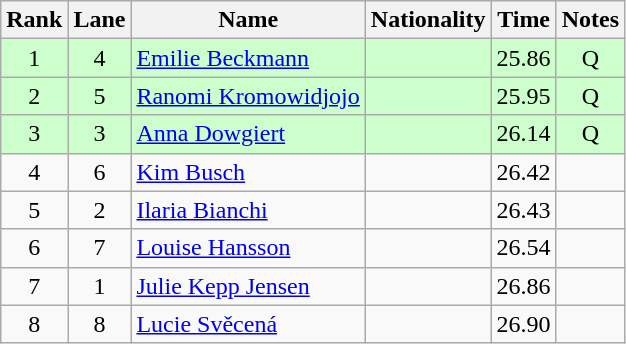<table class="wikitable sortable" style="text-align:center">
<tr>
<th>Rank</th>
<th>Lane</th>
<th>Name</th>
<th>Nationality</th>
<th>Time</th>
<th>Notes</th>
</tr>
<tr bgcolor=ccffcc>
<td>1</td>
<td>4</td>
<td align=left><a href='#'>Emilie Beckmann</a></td>
<td align=left></td>
<td>25.86</td>
<td>Q</td>
</tr>
<tr bgcolor=ccffcc>
<td>2</td>
<td>5</td>
<td align=left><a href='#'>Ranomi Kromowidjojo</a></td>
<td align=left></td>
<td>25.95</td>
<td>Q</td>
</tr>
<tr bgcolor=ccffcc>
<td>3</td>
<td>3</td>
<td align=left><a href='#'>Anna Dowgiert</a></td>
<td align=left></td>
<td>26.14</td>
<td>Q</td>
</tr>
<tr>
<td>4</td>
<td>6</td>
<td align=left><a href='#'>Kim Busch</a></td>
<td align=left></td>
<td>26.42</td>
<td></td>
</tr>
<tr>
<td>5</td>
<td>2</td>
<td align=left><a href='#'>Ilaria Bianchi</a></td>
<td align=left></td>
<td>26.43</td>
<td></td>
</tr>
<tr>
<td>6</td>
<td>7</td>
<td align=left><a href='#'>Louise Hansson</a></td>
<td align=left></td>
<td>26.54</td>
<td></td>
</tr>
<tr>
<td>7</td>
<td>1</td>
<td align=left><a href='#'>Julie Kepp Jensen</a></td>
<td align=left></td>
<td>26.86</td>
<td></td>
</tr>
<tr>
<td>8</td>
<td>8</td>
<td align=left><a href='#'>Lucie Svěcená</a></td>
<td align=left></td>
<td>26.90</td>
<td></td>
</tr>
</table>
